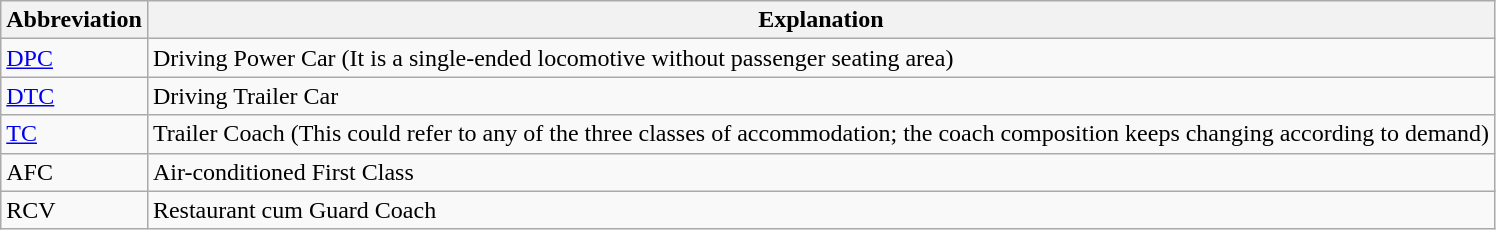<table class="wikitable">
<tr>
<th>Abbreviation</th>
<th>Explanation</th>
</tr>
<tr>
<td><a href='#'>DPC</a></td>
<td>Driving Power Car (It is a single-ended locomotive without passenger seating area)</td>
</tr>
<tr>
<td><a href='#'>DTC</a></td>
<td>Driving Trailer Car</td>
</tr>
<tr>
<td><a href='#'>TC</a></td>
<td>Trailer Coach (This could refer to any of the three classes of accommodation; the coach composition keeps changing according to demand)</td>
</tr>
<tr>
<td>AFC</td>
<td>Air-conditioned First Class</td>
</tr>
<tr>
<td>RCV</td>
<td>Restaurant cum Guard Coach</td>
</tr>
</table>
